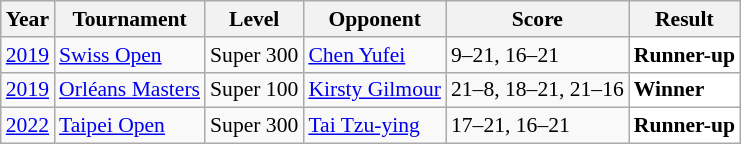<table class="sortable wikitable" style="font-size: 90%;">
<tr>
<th>Year</th>
<th>Tournament</th>
<th>Level</th>
<th>Opponent</th>
<th>Score</th>
<th>Result</th>
</tr>
<tr>
<td align="center"><a href='#'>2019</a></td>
<td align="left"><a href='#'>Swiss Open</a></td>
<td align="left">Super 300</td>
<td align="left"> <a href='#'>Chen Yufei</a></td>
<td align="left">9–21, 16–21</td>
<td style="text-align:left; background:white"> <strong>Runner-up</strong></td>
</tr>
<tr>
<td align="center"><a href='#'>2019</a></td>
<td align="left"><a href='#'>Orléans Masters</a></td>
<td align="left">Super 100</td>
<td align="left"> <a href='#'>Kirsty Gilmour</a></td>
<td align="left">21–8, 18–21, 21–16</td>
<td style="text-align:left; background:white"> <strong>Winner</strong></td>
</tr>
<tr>
<td align="center"><a href='#'>2022</a></td>
<td align="left"><a href='#'>Taipei Open</a></td>
<td align="left">Super 300</td>
<td align="left"> <a href='#'>Tai Tzu-ying</a></td>
<td align="left">17–21, 16–21</td>
<td style="text-align:left; background:white"> <strong>Runner-up</strong></td>
</tr>
</table>
